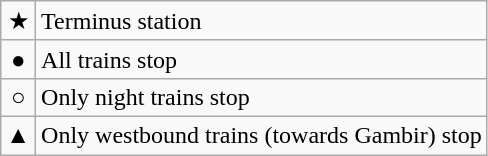<table class="wikitable">
<tr>
<td align="center">★</td>
<td>Terminus station</td>
</tr>
<tr>
<td align="center">●</td>
<td>All trains stop</td>
</tr>
<tr>
<td align="center">○</td>
<td>Only night trains stop</td>
</tr>
<tr>
<td align="center">▲</td>
<td>Only westbound trains (towards Gambir) stop</td>
</tr>
</table>
